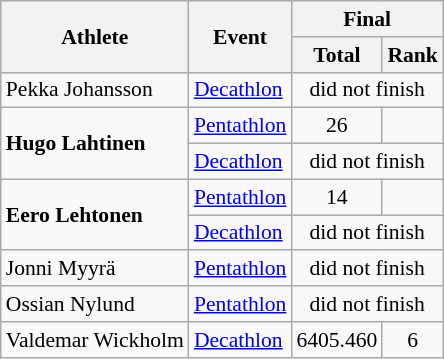<table class=wikitable style="font-size:90%">
<tr>
<th rowspan=2>Athlete</th>
<th rowspan=2>Event</th>
<th colspan=2>Final</th>
</tr>
<tr>
<th>Total</th>
<th>Rank</th>
</tr>
<tr>
<td>Pekka Johansson</td>
<td><a href='#'>Decathlon</a></td>
<td align=center colspan=2>did not finish</td>
</tr>
<tr>
<td rowspan=2><strong>Hugo Lahtinen</strong></td>
<td><a href='#'>Pentathlon</a></td>
<td align=center>26</td>
<td align=center></td>
</tr>
<tr>
<td><a href='#'>Decathlon</a></td>
<td align=center colspan=2>did not finish</td>
</tr>
<tr>
<td rowspan=2><strong>Eero Lehtonen</strong></td>
<td><a href='#'>Pentathlon</a></td>
<td align=center>14</td>
<td align=center></td>
</tr>
<tr>
<td><a href='#'>Decathlon</a></td>
<td align=center colspan=2>did not finish</td>
</tr>
<tr>
<td>Jonni Myyrä</td>
<td><a href='#'>Pentathlon</a></td>
<td align=center colspan=2>did not finish</td>
</tr>
<tr>
<td>Ossian Nylund</td>
<td><a href='#'>Pentathlon</a></td>
<td align=center colspan=2>did not finish</td>
</tr>
<tr>
<td>Valdemar Wickholm</td>
<td><a href='#'>Decathlon</a></td>
<td align=center>6405.460</td>
<td align=center>6</td>
</tr>
</table>
